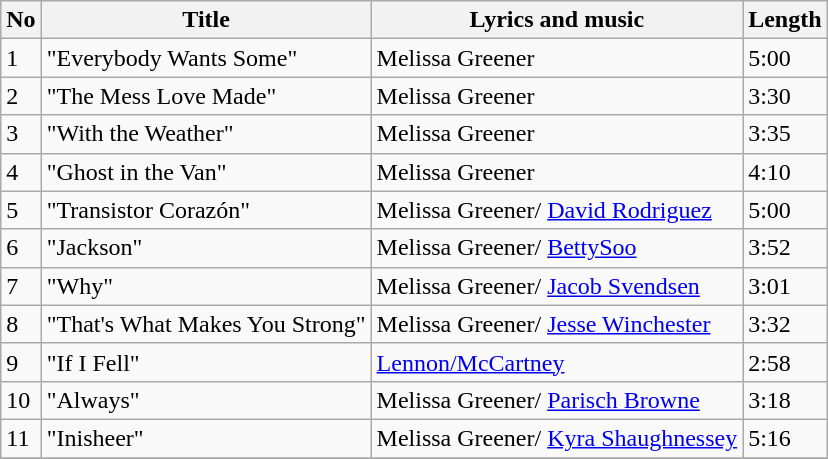<table class="wikitable">
<tr>
<th>No</th>
<th>Title</th>
<th>Lyrics and music</th>
<th>Length</th>
</tr>
<tr>
<td>1</td>
<td>"Everybody Wants Some"</td>
<td>Melissa Greener</td>
<td>5:00</td>
</tr>
<tr>
<td>2</td>
<td>"The Mess Love Made"</td>
<td>Melissa Greener</td>
<td>3:30</td>
</tr>
<tr>
<td>3</td>
<td>"With the Weather"</td>
<td>Melissa Greener</td>
<td>3:35</td>
</tr>
<tr>
<td>4</td>
<td>"Ghost in the Van"</td>
<td>Melissa Greener</td>
<td>4:10</td>
</tr>
<tr>
<td>5</td>
<td>"Transistor Corazón"</td>
<td>Melissa Greener/ <a href='#'>David Rodriguez</a></td>
<td>5:00</td>
</tr>
<tr>
<td>6</td>
<td>"Jackson"</td>
<td>Melissa Greener/ <a href='#'>BettySoo</a></td>
<td>3:52</td>
</tr>
<tr>
<td>7</td>
<td>"Why"</td>
<td>Melissa Greener/ <a href='#'>Jacob Svendsen</a></td>
<td>3:01</td>
</tr>
<tr>
<td>8</td>
<td>"That's What Makes You Strong"</td>
<td>Melissa Greener/  <a href='#'>Jesse Winchester</a></td>
<td>3:32</td>
</tr>
<tr>
<td>9</td>
<td>"If I Fell"</td>
<td><a href='#'>Lennon/McCartney</a></td>
<td>2:58</td>
</tr>
<tr>
<td>10</td>
<td>"Always"</td>
<td>Melissa Greener/ <a href='#'>Parisch Browne</a></td>
<td>3:18</td>
</tr>
<tr>
<td>11</td>
<td>"Inisheer"</td>
<td>Melissa Greener/ <a href='#'>Kyra Shaughnessey</a></td>
<td>5:16</td>
</tr>
<tr>
</tr>
</table>
